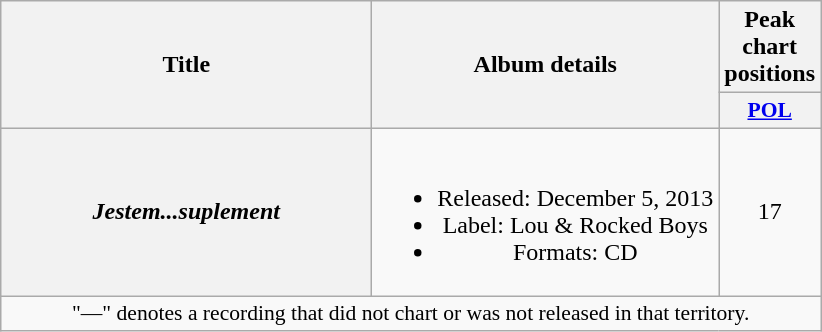<table class="wikitable plainrowheaders" style="text-align:center;">
<tr>
<th scope="col" rowspan="2" style="width:15em;">Title</th>
<th scope="col" rowspan="2">Album details</th>
<th scope="col" colspan="1">Peak chart positions</th>
</tr>
<tr>
<th scope="col" style="width:3em;font-size:90%;"><a href='#'>POL</a><br></th>
</tr>
<tr>
<th scope="row"><em>Jestem...suplement</em></th>
<td><br><ul><li>Released: December 5, 2013</li><li>Label: Lou & Rocked Boys</li><li>Formats: CD</li></ul></td>
<td>17</td>
</tr>
<tr>
<td colspan="20" style="font-size:90%">"—" denotes a recording that did not chart or was not released in that territory.</td>
</tr>
</table>
